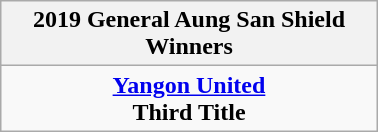<table class="wikitable" style="text-align: center; margin: 0 auto; width: 20%">
<tr>
<th>2019 General Aung San Shield<br>Winners</th>
</tr>
<tr>
<td align="center"><strong><a href='#'>Yangon United</a></strong><br><strong>Third Title</strong></td>
</tr>
</table>
